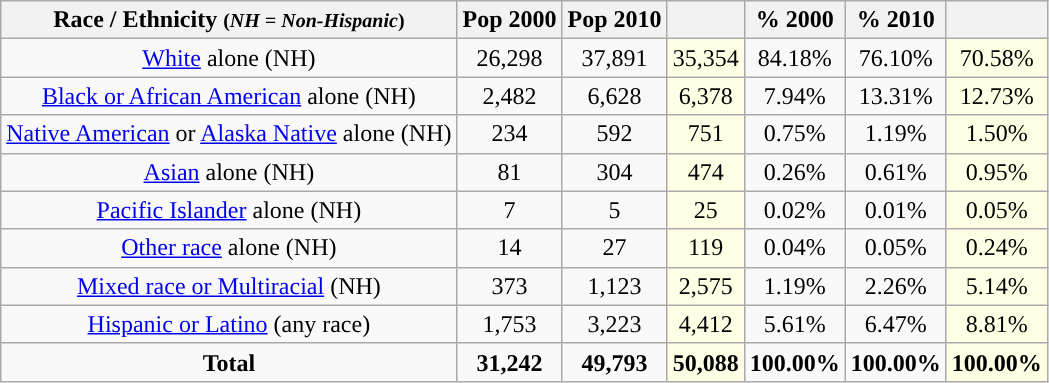<table class="wikitable" style="text-align:center;">
<tr>
<th>Race / Ethnicity <small>(<em>NH = Non-Hispanic</em>)</small></th>
<th>Pop 2000</th>
<th>Pop 2010</th>
<th></th>
<th>% 2000</th>
<th>% 2010</th>
<th></th>
</tr>
<tr>
<td><a href='#'>White</a> alone (NH)</td>
<td>26,298</td>
<td>37,891</td>
<td style='background: #ffffe6;'>35,354</td>
<td>84.18%</td>
<td>76.10%</td>
<td style='background: #ffffe6;'>70.58%</td>
</tr>
<tr>
<td><a href='#'>Black or African American</a> alone (NH)</td>
<td>2,482</td>
<td>6,628</td>
<td style='background: #ffffe6;'>6,378</td>
<td>7.94%</td>
<td>13.31%</td>
<td style='background: #ffffe6;'>12.73%</td>
</tr>
<tr>
<td><a href='#'>Native American</a> or <a href='#'>Alaska Native</a> alone (NH)</td>
<td>234</td>
<td>592</td>
<td style='background: #ffffe6;'>751</td>
<td>0.75%</td>
<td>1.19%</td>
<td style='background: #ffffe6;'>1.50%</td>
</tr>
<tr>
<td><a href='#'>Asian</a> alone (NH)</td>
<td>81</td>
<td>304</td>
<td style='background: #ffffe6;'>474</td>
<td>0.26%</td>
<td>0.61%</td>
<td style='background: #ffffe6;'>0.95%</td>
</tr>
<tr>
<td><a href='#'>Pacific Islander</a> alone (NH)</td>
<td>7</td>
<td>5</td>
<td style='background: #ffffe6;'>25</td>
<td>0.02%</td>
<td>0.01%</td>
<td style='background: #ffffe6;'>0.05%</td>
</tr>
<tr>
<td><a href='#'>Other race</a> alone (NH)</td>
<td>14</td>
<td>27</td>
<td style='background: #ffffe6;'>119</td>
<td>0.04%</td>
<td>0.05%</td>
<td style='background: #ffffe6;'>0.24%</td>
</tr>
<tr>
<td><a href='#'>Mixed race or Multiracial</a> (NH)</td>
<td>373</td>
<td>1,123</td>
<td style='background: #ffffe6;'>2,575</td>
<td>1.19%</td>
<td>2.26%</td>
<td style='background: #ffffe6;'>5.14%</td>
</tr>
<tr>
<td><a href='#'>Hispanic or Latino</a> (any race)</td>
<td>1,753</td>
<td>3,223</td>
<td style='background: #ffffe6;'>4,412</td>
<td>5.61%</td>
<td>6.47%</td>
<td style='background: #ffffe6;'>8.81%</td>
</tr>
<tr>
<td><strong>Total</strong></td>
<td><strong>31,242</strong></td>
<td><strong>49,793</strong></td>
<td style='background: #ffffe6;'><strong>50,088</strong></td>
<td><strong>100.00%</strong></td>
<td><strong>100.00%</strong></td>
<td style='background: #ffffe6;'><strong>100.00%</strong></td>
</tr>
</table>
